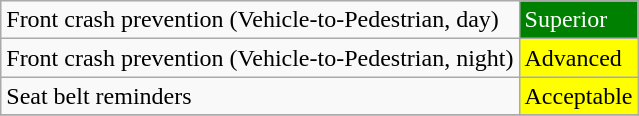<table class="wikitable">
<tr>
<td>Front crash prevention (Vehicle-to-Pedestrian, day)</td>
<td style="color:white;background: green">Superior</td>
</tr>
<tr>
<td>Front crash prevention (Vehicle-to-Pedestrian, night)</td>
<td style="background: yellow">Advanced</td>
</tr>
<tr>
<td>Seat belt reminders</td>
<td style="background: yellow">Acceptable</td>
</tr>
<tr>
</tr>
</table>
